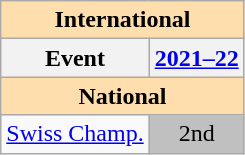<table class="wikitable" style="text-align:center">
<tr>
<th style="background-color: #ffdead; " colspan=9 align=center>International</th>
</tr>
<tr>
<th>Event</th>
<th><a href='#'>2021–22</a></th>
</tr>
<tr>
<th style="background-color: #ffdead; " colspan=9 align=center>National</th>
</tr>
<tr>
<td align=left><a href='#'>Swiss Champ.</a></td>
<td bgcolor=silver>2nd</td>
</tr>
</table>
